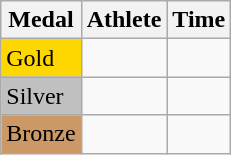<table class="wikitable">
<tr>
<th>Medal</th>
<th>Athlete</th>
<th>Time</th>
</tr>
<tr>
<td bgcolor="gold">Gold</td>
<td></td>
<td></td>
</tr>
<tr>
<td bgcolor="silver">Silver</td>
<td></td>
<td></td>
</tr>
<tr>
<td bgcolor="CC9966">Bronze</td>
<td></td>
<td></td>
</tr>
</table>
